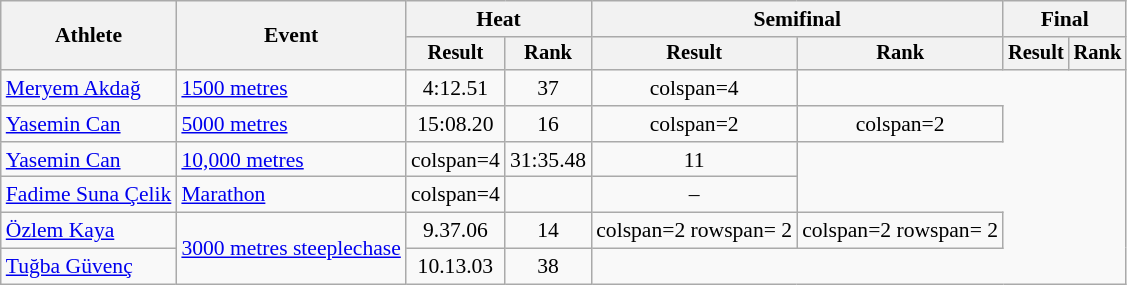<table class="wikitable" style="font-size:90%">
<tr>
<th rowspan="2">Athlete</th>
<th rowspan="2">Event</th>
<th colspan="2">Heat</th>
<th colspan="2">Semifinal</th>
<th colspan="2">Final</th>
</tr>
<tr style="font-size:95%">
<th>Result</th>
<th>Rank</th>
<th>Result</th>
<th>Rank</th>
<th>Result</th>
<th>Rank</th>
</tr>
<tr style=text-align:center>
<td style=text-align:left><a href='#'>Meryem Akdağ</a></td>
<td style=text-align:left rowspan=1><a href='#'>1500 metres</a></td>
<td>4:12.51</td>
<td>37</td>
<td>colspan=4 </td>
</tr>
<tr style=text-align:center>
<td style=text-align:left><a href='#'>Yasemin Can</a></td>
<td style=text-align:left rowspan=1><a href='#'>5000 metres</a></td>
<td>15:08.20</td>
<td>16</td>
<td>colspan=2 </td>
<td>colspan=2 </td>
</tr>
<tr style=text-align:center>
<td style=text-align:left><a href='#'>Yasemin Can</a></td>
<td style=text-align:left rowspan=1><a href='#'>10,000 metres</a></td>
<td>colspan=4 </td>
<td>31:35.48</td>
<td>11</td>
</tr>
<tr style=text-align:center>
<td style=text-align:left><a href='#'>Fadime Suna Çelik</a></td>
<td style=text-align:left rowspan=1><a href='#'>Marathon</a></td>
<td>colspan=4 </td>
<td></td>
<td>–</td>
</tr>
<tr style=text-align:center>
<td style=text-align:left><a href='#'>Özlem Kaya</a></td>
<td style=text-align:left rowspan= 2><a href='#'>3000 metres steeplechase</a></td>
<td>9.37.06</td>
<td>14</td>
<td>colspan=2 rowspan= 2 </td>
<td>colspan=2 rowspan= 2 </td>
</tr>
<tr style=text-align:center>
<td style=text-align:left><a href='#'>Tuğba Güvenç</a></td>
<td>10.13.03</td>
<td>38</td>
</tr>
</table>
